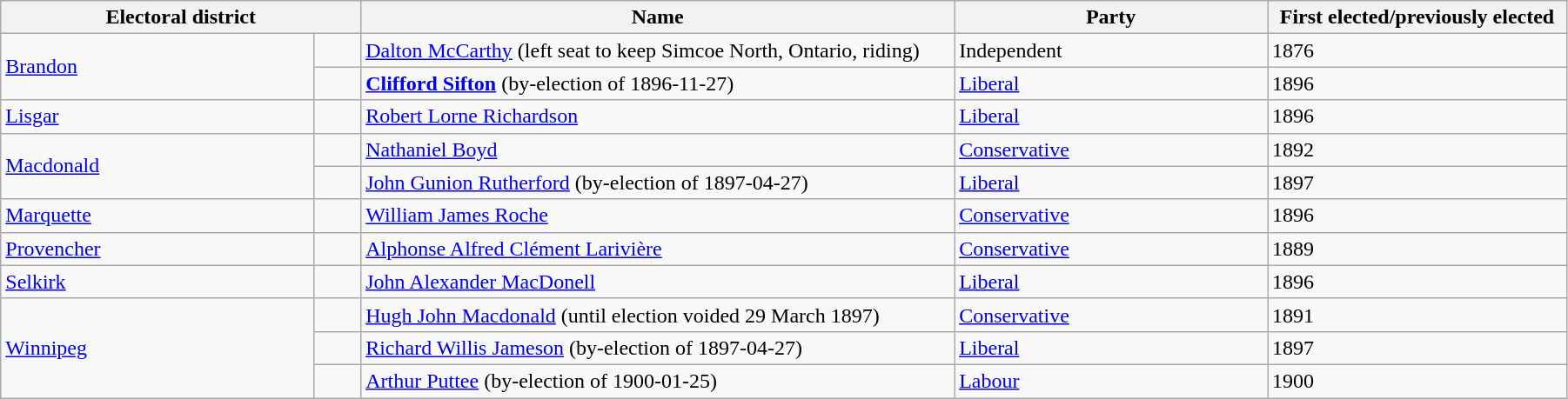<table class="wikitable" width=95%>
<tr>
<th colspan=2 width=23%>Electoral district</th>
<th>Name</th>
<th width=20%>Party</th>
<th>First elected/previously elected</th>
</tr>
<tr>
<td width=20% rowspan=2><a href='#'>Brandon</a></td>
<td></td>
<td><a href='#'>Dalton McCarthy</a> (left seat to keep Simcoe North, Ontario, riding)</td>
<td>Independent</td>
<td>1876</td>
</tr>
<tr>
<td></td>
<td><strong><a href='#'>Clifford Sifton</a></strong> (by-election of 1896-11-27)</td>
<td><a href='#'>Liberal</a></td>
<td>1896</td>
</tr>
<tr>
<td><a href='#'>Lisgar</a></td>
<td></td>
<td><a href='#'>Robert Lorne Richardson</a></td>
<td><a href='#'>Liberal</a></td>
<td>1896</td>
</tr>
<tr>
<td rowspan=2><a href='#'>Macdonald</a></td>
<td></td>
<td><a href='#'>Nathaniel Boyd</a></td>
<td><a href='#'>Conservative</a></td>
<td>1892</td>
</tr>
<tr>
<td></td>
<td><a href='#'>John Gunion Rutherford</a> (by-election of 1897-04-27)</td>
<td><a href='#'>Liberal</a></td>
<td>1897</td>
</tr>
<tr>
<td><a href='#'>Marquette</a></td>
<td></td>
<td><a href='#'>William James Roche</a></td>
<td><a href='#'>Conservative</a></td>
<td>1896</td>
</tr>
<tr>
<td><a href='#'>Provencher</a></td>
<td></td>
<td><a href='#'>Alphonse Alfred Clément Larivière</a></td>
<td><a href='#'>Conservative</a></td>
<td>1889</td>
</tr>
<tr>
<td><a href='#'>Selkirk</a></td>
<td></td>
<td><a href='#'>John Alexander MacDonell</a></td>
<td><a href='#'>Liberal</a></td>
<td>1896</td>
</tr>
<tr>
<td rowspan=3><a href='#'>Winnipeg</a></td>
<td></td>
<td><a href='#'>Hugh John Macdonald</a> (until election voided 29 March 1897)</td>
<td><a href='#'>Conservative</a></td>
<td>1891</td>
</tr>
<tr>
<td></td>
<td><a href='#'>Richard Willis Jameson</a> (by-election of 1897-04-27)</td>
<td><a href='#'>Liberal</a></td>
<td>1897</td>
</tr>
<tr>
<td></td>
<td><a href='#'>Arthur Puttee</a> (by-election of 1900-01-25)</td>
<td><a href='#'>Labour</a></td>
<td>1900</td>
</tr>
</table>
